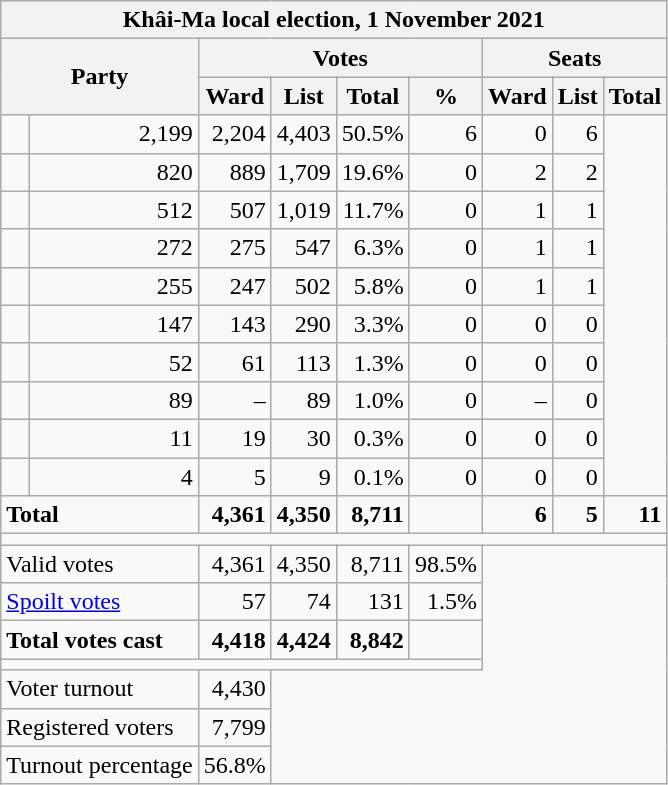<table class=wikitable style="text-align:right">
<tr>
<th colspan="9" align="center">Khâi-Ma local election, 1 November 2021</th>
</tr>
<tr>
<th rowspan="2" colspan="2">Party</th>
<th colspan="4" align="center">Votes</th>
<th colspan="3" align="center">Seats</th>
</tr>
<tr>
<th>Ward</th>
<th>List</th>
<th>Total</th>
<th>%</th>
<th>Ward</th>
<th>List</th>
<th>Total</th>
</tr>
<tr>
<td></td>
<td>2,199</td>
<td>2,204</td>
<td>4,403</td>
<td>50.5%</td>
<td>6</td>
<td>0</td>
<td>6</td>
</tr>
<tr>
<td></td>
<td>820</td>
<td>889</td>
<td>1,709</td>
<td>19.6%</td>
<td>0</td>
<td>2</td>
<td>2</td>
</tr>
<tr>
<td></td>
<td>512</td>
<td>507</td>
<td>1,019</td>
<td>11.7%</td>
<td>0</td>
<td>1</td>
<td>1</td>
</tr>
<tr>
<td></td>
<td>272</td>
<td>275</td>
<td>547</td>
<td>6.3%</td>
<td>0</td>
<td>1</td>
<td>1</td>
</tr>
<tr>
<td></td>
<td>255</td>
<td>247</td>
<td>502</td>
<td>5.8%</td>
<td>0</td>
<td>1</td>
<td>1</td>
</tr>
<tr>
<td></td>
<td>147</td>
<td>143</td>
<td>290</td>
<td>3.3%</td>
<td>0</td>
<td>0</td>
<td>0</td>
</tr>
<tr>
<td></td>
<td>52</td>
<td>61</td>
<td>113</td>
<td>1.3%</td>
<td>0</td>
<td>0</td>
<td>0</td>
</tr>
<tr>
<td></td>
<td>89</td>
<td>–</td>
<td>89</td>
<td>1.0%</td>
<td>0</td>
<td>–</td>
<td>0</td>
</tr>
<tr>
<td></td>
<td>11</td>
<td>19</td>
<td>30</td>
<td>0.3%</td>
<td>0</td>
<td>0</td>
<td>0</td>
</tr>
<tr>
<td></td>
<td>4</td>
<td>5</td>
<td>9</td>
<td>0.1%</td>
<td>0</td>
<td>0</td>
<td>0</td>
</tr>
<tr>
<td colspan="2" style="text-align:left"><strong>Total</strong></td>
<td><strong>4,361</strong></td>
<td><strong>4,350</strong></td>
<td><strong>8,711</strong></td>
<td></td>
<td><strong>6</strong></td>
<td><strong>5</strong></td>
<td><strong>11</strong></td>
</tr>
<tr>
<td colspan="9"></td>
</tr>
<tr>
<td colspan="2" style="text-align:left">Valid votes</td>
<td>4,361</td>
<td>4,350</td>
<td>8,711</td>
<td>98.5%</td>
</tr>
<tr>
<td colspan="2" style="text-align:left"><a href='#'>Spoilt votes</a></td>
<td>57</td>
<td>74</td>
<td>131</td>
<td>1.5%</td>
</tr>
<tr>
<td colspan="2" style="text-align:left"><strong>Total votes cast</strong></td>
<td><strong>4,418</strong></td>
<td><strong>4,424</strong></td>
<td><strong>8,842</strong></td>
<td></td>
</tr>
<tr>
<td colspan="6"></td>
</tr>
<tr>
<td colspan="2" style="text-align:left">Voter turnout</td>
<td>4,430</td>
</tr>
<tr>
<td colspan="2" style="text-align:left">Registered voters</td>
<td>7,799</td>
</tr>
<tr>
<td colspan="2" style="text-align:left">Turnout percentage</td>
<td>56.8%</td>
</tr>
</table>
